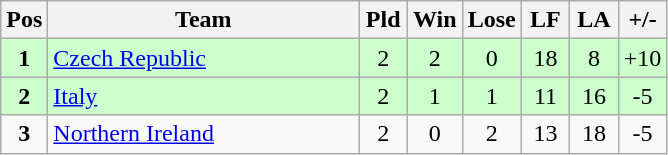<table class="wikitable" style="font-size: 100%">
<tr>
<th width=20>Pos</th>
<th width=200>Team</th>
<th width=25>Pld</th>
<th width=25>Win</th>
<th width=25>Lose</th>
<th width=25>LF</th>
<th width=25>LA</th>
<th width=25>+/-</th>
</tr>
<tr align=center style="background: #ccffcc;">
<td><strong>1</strong></td>
<td align="left"> <a href='#'>Czech Republic</a></td>
<td>2</td>
<td>2</td>
<td>0</td>
<td>18</td>
<td>8</td>
<td>+10</td>
</tr>
<tr align=center style="background: #ccffcc;">
<td><strong>2</strong></td>
<td align="left"> <a href='#'>Italy</a></td>
<td>2</td>
<td>1</td>
<td>1</td>
<td>11</td>
<td>16</td>
<td>-5</td>
</tr>
<tr align=center>
<td><strong>3</strong></td>
<td align="left"> <a href='#'>Northern Ireland</a></td>
<td>2</td>
<td>0</td>
<td>2</td>
<td>13</td>
<td>18</td>
<td>-5</td>
</tr>
</table>
